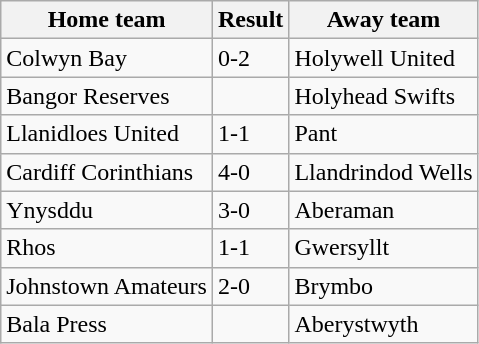<table class="wikitable">
<tr>
<th>Home team</th>
<th>Result</th>
<th>Away team</th>
</tr>
<tr>
<td>Colwyn Bay</td>
<td>0-2</td>
<td>Holywell United</td>
</tr>
<tr>
<td>Bangor Reserves</td>
<td></td>
<td>Holyhead Swifts</td>
</tr>
<tr>
<td>Llanidloes United</td>
<td>1-1</td>
<td>Pant</td>
</tr>
<tr>
<td>Cardiff Corinthians</td>
<td>4-0</td>
<td>Llandrindod Wells</td>
</tr>
<tr>
<td>Ynysddu</td>
<td>3-0</td>
<td>Aberaman</td>
</tr>
<tr>
<td>Rhos</td>
<td>1-1</td>
<td>Gwersyllt</td>
</tr>
<tr>
<td>Johnstown Amateurs</td>
<td>2-0</td>
<td>Brymbo</td>
</tr>
<tr>
<td>Bala Press</td>
<td></td>
<td>Aberystwyth</td>
</tr>
</table>
